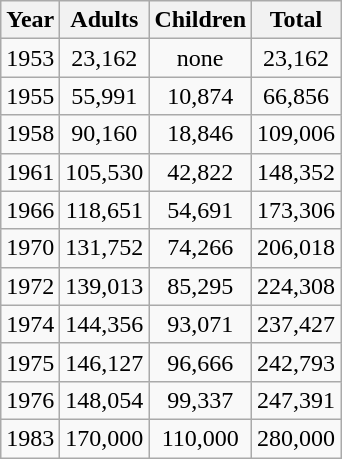<table class="wikitable" style="text-align: center;">
<tr>
<th>Year</th>
<th>Adults</th>
<th>Children</th>
<th>Total</th>
</tr>
<tr>
<td>1953</td>
<td>23,162</td>
<td>none</td>
<td>23,162</td>
</tr>
<tr>
<td>1955</td>
<td>55,991</td>
<td>10,874</td>
<td>66,856</td>
</tr>
<tr>
<td>1958</td>
<td>90,160</td>
<td>18,846</td>
<td>109,006</td>
</tr>
<tr>
<td>1961</td>
<td>105,530</td>
<td>42,822</td>
<td>148,352</td>
</tr>
<tr>
<td>1966</td>
<td>118,651</td>
<td>54,691</td>
<td>173,306</td>
</tr>
<tr>
<td>1970</td>
<td>131,752</td>
<td>74,266</td>
<td>206,018</td>
</tr>
<tr>
<td>1972</td>
<td>139,013</td>
<td>85,295</td>
<td>224,308</td>
</tr>
<tr>
<td>1974</td>
<td>144,356</td>
<td>93,071</td>
<td>237,427</td>
</tr>
<tr>
<td>1975</td>
<td>146,127</td>
<td>96,666</td>
<td>242,793</td>
</tr>
<tr>
<td>1976</td>
<td>148,054</td>
<td>99,337</td>
<td>247,391</td>
</tr>
<tr>
<td>1983</td>
<td>170,000</td>
<td>110,000</td>
<td>280,000</td>
</tr>
</table>
